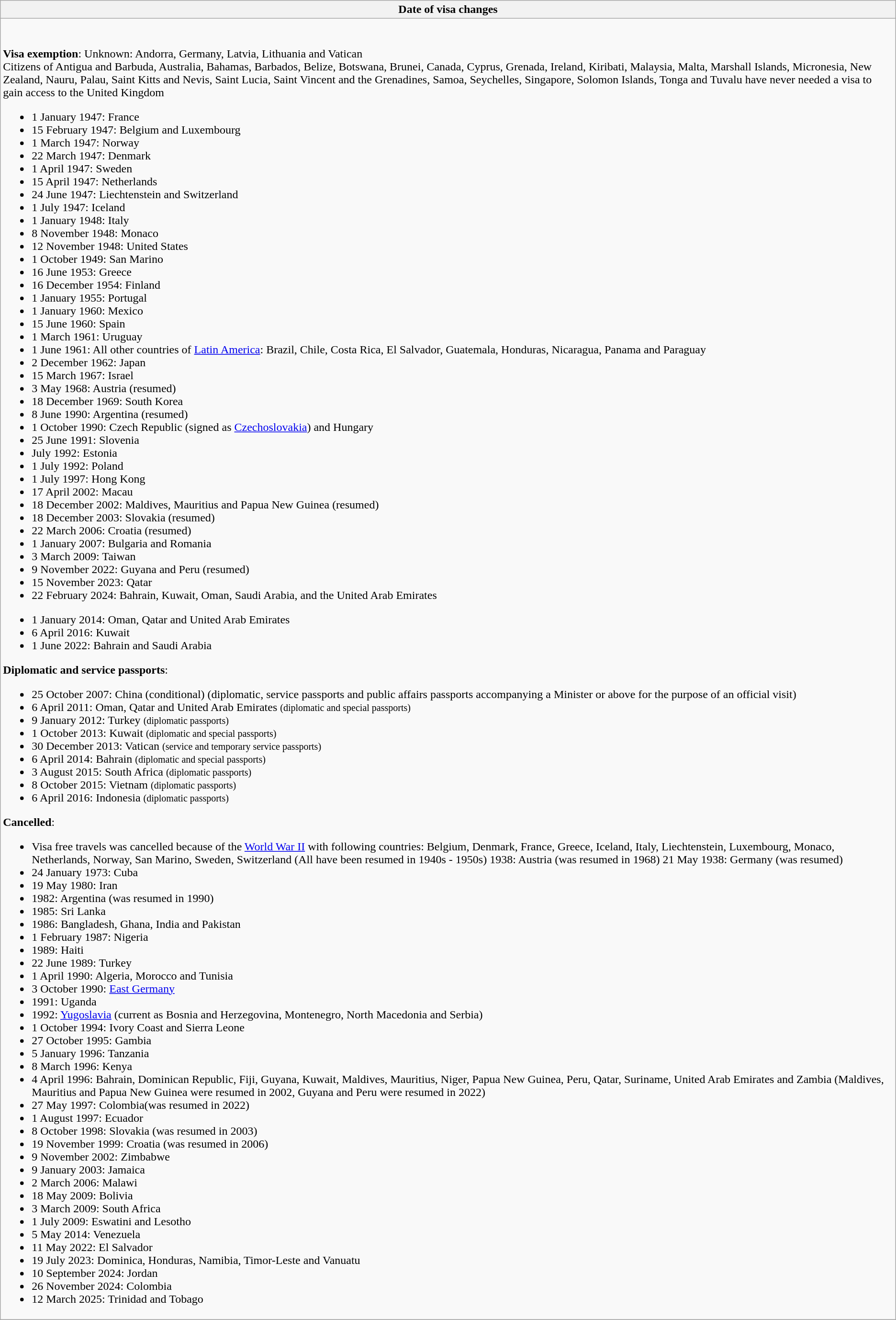<table class="wikitable collapsible collapsed">
<tr>
<th style="width:100%;";">Date of visa changes</th>
</tr>
<tr>
<td><br><br><strong>Visa exemption</strong>:
Unknown: Andorra, Germany, Latvia, Lithuania and Vatican<br>Citizens of Antigua and Barbuda, Australia, Bahamas, Barbados, Belize, Botswana, Brunei, Canada, Cyprus, Grenada, Ireland, Kiribati, Malaysia, Malta, Marshall Islands, Micronesia, New Zealand, Nauru, Palau, Saint Kitts and Nevis, Saint Lucia, Saint Vincent and the Grenadines, Samoa, Seychelles, Singapore, Solomon Islands, Tonga and Tuvalu have never needed a visa to gain access to the United Kingdom<ul><li>1 January 1947: France</li><li>15 February 1947: Belgium and Luxembourg</li><li>1 March 1947: Norway</li><li>22 March 1947: Denmark</li><li>1 April 1947: Sweden</li><li>15 April 1947: Netherlands</li><li>24 June 1947: Liechtenstein and Switzerland</li><li>1 July 1947: Iceland</li><li>1 January 1948: Italy</li><li>8 November 1948: Monaco</li><li>12 November 1948: United States</li><li>1 October 1949: San Marino</li><li>16 June 1953: Greece</li><li>16 December 1954: Finland</li><li>1 January 1955: Portugal</li><li>1 January 1960: Mexico</li><li>15 June 1960: Spain</li><li>1 March 1961: Uruguay</li><li>1 June 1961: All other countries of <a href='#'>Latin America</a>: Brazil, Chile, Costa Rica, El Salvador, Guatemala, Honduras, Nicaragua, Panama and Paraguay</li><li>2 December 1962: Japan</li><li>15 March 1967: Israel</li><li>3 May 1968: Austria (resumed)</li><li>18 December 1969: South Korea</li><li>8 June 1990: Argentina (resumed)</li><li>1 October 1990: Czech Republic (signed as <a href='#'>Czechoslovakia</a>) and Hungary</li><li>25 June 1991: Slovenia</li><li>July 1992: Estonia</li><li>1 July 1992: Poland</li><li>1 July 1997: Hong Kong</li><li>17 April 2002: Macau</li><li>18 December 2002: Maldives, Mauritius and Papua New Guinea (resumed)</li><li>18 December 2003: Slovakia (resumed)</li><li>22 March 2006: Croatia (resumed)</li><li>1 January 2007: Bulgaria and Romania</li><li>3 March 2009: Taiwan</li><li>9 November 2022: Guyana and Peru (resumed)</li><li>15 November 2023: Qatar</li><li>22 February 2024: Bahrain, Kuwait, Oman, Saudi Arabia, and the United Arab Emirates</li></ul><ul><li>1 January 2014: Oman, Qatar and United Arab Emirates</li><li>6 April 2016: Kuwait</li><li>1 June 2022: Bahrain and Saudi Arabia</li></ul><strong>Diplomatic and service passports</strong>:<ul><li>25 October 2007: China (conditional) (diplomatic, service passports and public affairs passports accompanying a Minister or above for the purpose of an official visit)</li><li>6 April 2011: Oman, Qatar and United Arab Emirates <small>(diplomatic and special passports)</small></li><li>9 January 2012: Turkey <small>(diplomatic passports)</small></li><li>1 October 2013: Kuwait <small>(diplomatic and special passports)</small></li><li>30 December 2013: Vatican <small>(service and temporary service passports)</small></li><li>6 April 2014: Bahrain <small>(diplomatic and special passports)</small></li><li>3 August 2015: South Africa <small>(diplomatic passports)</small></li><li>8 October 2015: Vietnam <small>(diplomatic passports)</small></li><li>6 April 2016: Indonesia <small>(diplomatic passports)</small></li></ul><strong>Cancelled</strong>:<ul><li>Visa free travels was cancelled because of the <a href='#'>World War II</a> with following countries: Belgium, Denmark, France, Greece, Iceland, Italy, Liechtenstein, Luxembourg, Monaco, Netherlands, Norway, San Marino, Sweden, Switzerland (All have been resumed in 1940s - 1950s) 1938: Austria (was resumed in 1968) 21 May 1938: Germany (was resumed)</li><li>24 January 1973: Cuba</li><li>19 May 1980: Iran</li><li>1982: Argentina (was resumed in 1990)</li><li>1985: Sri Lanka</li><li>1986: Bangladesh, Ghana, India and Pakistan</li><li>1 February 1987: Nigeria</li><li>1989: Haiti</li><li>22 June 1989: Turkey</li><li>1 April 1990: Algeria, Morocco and Tunisia</li><li>3 October 1990: <a href='#'>East Germany</a></li><li>1991: Uganda</li><li>1992: <a href='#'>Yugoslavia</a> (current as Bosnia and Herzegovina, Montenegro, North Macedonia and Serbia)</li><li>1 October 1994: Ivory Coast and Sierra Leone</li><li>27 October 1995: Gambia</li><li>5 January 1996: Tanzania</li><li>8 March 1996: Kenya</li><li>4 April 1996: Bahrain, Dominican Republic, Fiji, Guyana, Kuwait, Maldives, Mauritius, Niger, Papua New Guinea, Peru, Qatar, Suriname, United Arab Emirates and Zambia (Maldives, Mauritius and Papua New Guinea were resumed in 2002, Guyana and Peru were resumed in 2022)</li><li>27 May 1997: Colombia(was resumed in 2022)</li><li>1 August 1997: Ecuador</li><li>8 October 1998: Slovakia (was resumed in 2003)</li><li>19 November 1999: Croatia (was resumed in 2006)</li><li>9 November 2002: Zimbabwe</li><li>9 January 2003: Jamaica</li><li>2 March 2006: Malawi</li><li>18 May 2009: Bolivia</li><li>3 March 2009: South Africa</li><li>1 July 2009: Eswatini and Lesotho</li><li>5 May 2014: Venezuela</li><li>11 May 2022: El Salvador</li><li>19 July 2023: Dominica, Honduras, Namibia, Timor-Leste and Vanuatu</li><li>10 September 2024: Jordan</li><li>26 November 2024: Colombia</li><li>12 March 2025: Trinidad and Tobago</li></ul></td>
</tr>
<tr>
</tr>
</table>
